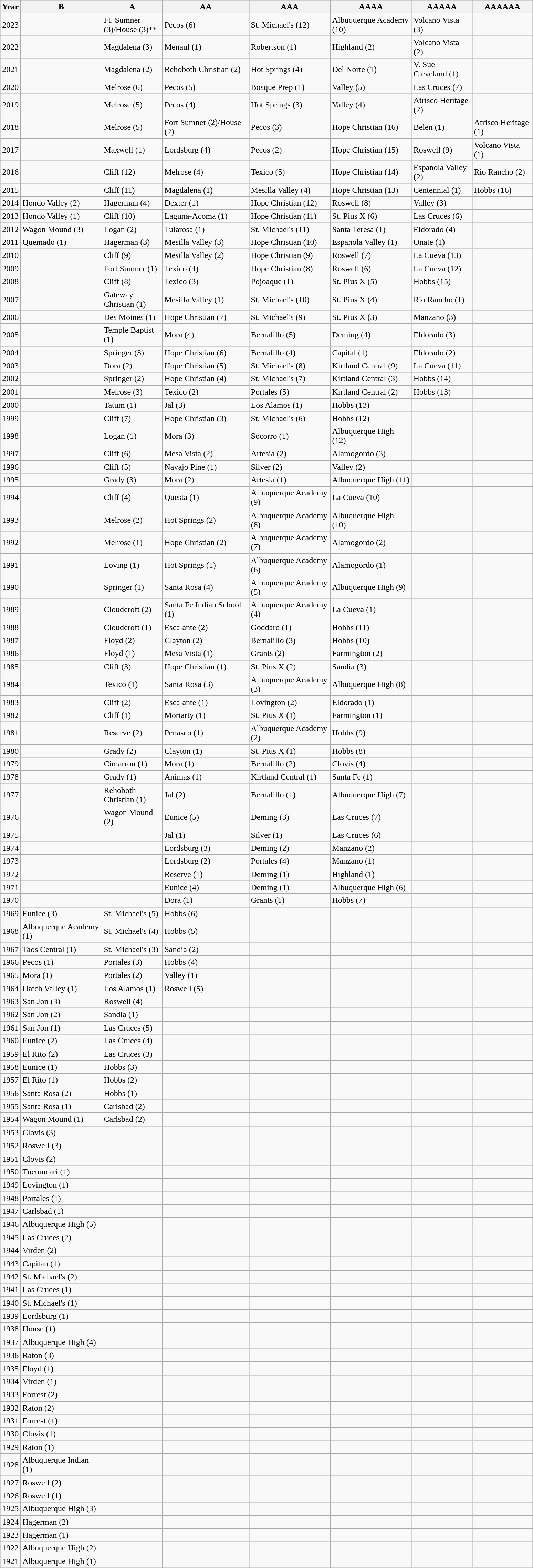<table class="wikitable">
<tr>
<th>Year</th>
<th scope="col" width="150px">B</th>
<th scope="col" width="110px">A</th>
<th scope="col" width="160px">AA</th>
<th scope="col" width="150px">AAA</th>
<th scope="col" width="150px">AAAA</th>
<th scope="col" width="110px">AAAAA</th>
<th scope="col" width="110px">AAAAAA</th>
</tr>
<tr>
<td>2023</td>
<td></td>
<td>Ft. Sumner (3)/House (3)**</td>
<td>Pecos (6)</td>
<td>St. Michael's (12)</td>
<td>Albuquerque Academy (10)</td>
<td>Volcano Vista (3)</td>
<td></td>
</tr>
<tr>
<td>2022</td>
<td></td>
<td>Magdalena (3)</td>
<td>Menaul (1)</td>
<td>Robertson (1)</td>
<td>Highland (2)</td>
<td>Volcano Vista (2)</td>
<td></td>
</tr>
<tr>
<td>2021</td>
<td></td>
<td>Magdalena (2)</td>
<td>Rehoboth Christian (2)</td>
<td>Hot Springs (4)</td>
<td>Del Norte (1)</td>
<td>V. Sue Cleveland (1)</td>
<td></td>
</tr>
<tr>
<td>2020</td>
<td></td>
<td>Melrose (6)</td>
<td>Pecos (5)</td>
<td>Bosque Prep (1)</td>
<td>Valley (5)</td>
<td>Las Cruces (7)</td>
<td></td>
</tr>
<tr>
<td>2019</td>
<td></td>
<td>Melrose (5)</td>
<td>Pecos (4)</td>
<td>Hot Springs (3)</td>
<td>Valley (4)</td>
<td>Atrisco Heritage (2)</td>
<td></td>
</tr>
<tr>
<td>2018</td>
<td></td>
<td>Melrose (5)</td>
<td>Fort Sumner (2)/House (2)</td>
<td>Pecos (3)</td>
<td>Hope Christian (16)</td>
<td>Belen (1)</td>
<td>Atrisco Heritage (1)</td>
</tr>
<tr>
<td>2017</td>
<td></td>
<td>Maxwell (1)</td>
<td>Lordsburg (4)</td>
<td>Pecos (2)</td>
<td>Hope Christian (15)</td>
<td>Roswell (9)</td>
<td>Volcano Vista (1)</td>
</tr>
<tr>
<td>2016</td>
<td></td>
<td>Cliff (12)</td>
<td>Melrose (4)</td>
<td>Texico  (5)</td>
<td>Hope Christian (14)</td>
<td>Espanola Valley (2)</td>
<td>Rio Rancho (2)</td>
</tr>
<tr>
<td>2015</td>
<td></td>
<td>Cliff (11)</td>
<td>Magdalena (1)</td>
<td>Mesilla Valley (4)</td>
<td>Hope Christian (13)</td>
<td>Centennial (1)</td>
<td>Hobbs (16)</td>
</tr>
<tr>
<td>2014</td>
<td>Hondo Valley (2)</td>
<td>Hagerman (4)</td>
<td>Dexter (1)</td>
<td>Hope Christian (12)</td>
<td>Roswell (8)</td>
<td>Valley (3)</td>
<td></td>
</tr>
<tr>
<td>2013</td>
<td>Hondo Valley (1)</td>
<td>Cliff (10)</td>
<td>Laguna-Acoma (1)</td>
<td>Hope Christian (11)</td>
<td>St. Pius X (6)</td>
<td>Las Cruces (6)</td>
<td></td>
</tr>
<tr>
<td>2012</td>
<td>Wagon Mound (3)</td>
<td>Logan (2)</td>
<td>Tularosa (1)</td>
<td>St. Michael's (11)</td>
<td>Santa Teresa (1)</td>
<td>Eldorado (4)</td>
<td></td>
</tr>
<tr>
<td>2011</td>
<td>Quemado (1)</td>
<td>Hagerman (3)</td>
<td>Mesilla Valley (3)</td>
<td>Hope Christian (10)</td>
<td>Espanola Valley (1)</td>
<td>Onate (1)</td>
<td></td>
</tr>
<tr>
<td>2010</td>
<td></td>
<td>Cliff (9)</td>
<td>Mesilla Valley (2)</td>
<td>Hope Christian (9)</td>
<td>Roswell (7)</td>
<td>La Cueva (13)</td>
<td></td>
</tr>
<tr>
<td>2009</td>
<td></td>
<td>Fort Sumner (1)</td>
<td>Texico (4)</td>
<td>Hope Christian (8)</td>
<td>Roswell (6)</td>
<td>La Cueva (12)</td>
<td></td>
</tr>
<tr>
<td>2008</td>
<td></td>
<td>Cliff (8)</td>
<td>Texico (3)</td>
<td>Pojoaque (1)</td>
<td>St. Pius X (5)</td>
<td>Hobbs (15)</td>
<td></td>
</tr>
<tr>
<td>2007</td>
<td></td>
<td>Gateway Christian (1)</td>
<td>Mesilla Valley (1)</td>
<td>St. Michael's (10)</td>
<td>St. Pius X (4)</td>
<td>Rio Rancho (1)</td>
<td></td>
</tr>
<tr>
<td>2006</td>
<td></td>
<td>Des Moines (1)</td>
<td>Hope Christian (7)</td>
<td>St. Michael's (9)</td>
<td>St. Pius X (3)</td>
<td>Manzano (3)</td>
<td></td>
</tr>
<tr>
<td>2005</td>
<td></td>
<td>Temple Baptist (1)</td>
<td>Mora (4)</td>
<td>Bernalillo (5)</td>
<td>Deming (4)</td>
<td>Eldorado (3)</td>
<td></td>
</tr>
<tr>
<td>2004</td>
<td></td>
<td>Springer (3)</td>
<td>Hope Christian (6)</td>
<td>Bernalillo (4)</td>
<td>Capital (1)</td>
<td>Eldorado (2)</td>
<td></td>
</tr>
<tr>
<td>2003</td>
<td></td>
<td>Dora (2)</td>
<td>Hope Christian (5)</td>
<td>St. Michael's (8)</td>
<td>Kirtland Central (9)</td>
<td>La Cueva (11)</td>
<td></td>
</tr>
<tr>
<td>2002</td>
<td></td>
<td>Springer (2)</td>
<td>Hope Christian (4)</td>
<td>St. Michael's (7)</td>
<td>Kirtland Central (3)</td>
<td>Hobbs (14)</td>
<td></td>
</tr>
<tr>
<td>2001</td>
<td></td>
<td>Melrose (3)</td>
<td>Texico (2)</td>
<td>Portales (5)</td>
<td>Kirtland Central (2)</td>
<td>Hobbs (13)</td>
<td></td>
</tr>
<tr>
<td>2000</td>
<td></td>
<td>Tatum (1)</td>
<td>Jal (3)</td>
<td>Los Alamos (1)</td>
<td>Hobbs (13)</td>
<td></td>
<td></td>
</tr>
<tr>
<td>1999</td>
<td></td>
<td>Cliff (7)</td>
<td>Hope Christian (3)</td>
<td>St. Michael's (6)</td>
<td>Hobbs (12)</td>
<td></td>
<td></td>
</tr>
<tr>
<td>1998</td>
<td></td>
<td>Logan (1)</td>
<td>Mora (3)</td>
<td>Socorro (1)</td>
<td>Albuquerque High (12)</td>
<td></td>
<td></td>
</tr>
<tr>
<td>1997</td>
<td></td>
<td>Cliff (6)</td>
<td>Mesa Vista (2)</td>
<td>Artesia (2)</td>
<td>Alamogordo (3)</td>
<td></td>
<td></td>
</tr>
<tr>
<td>1996</td>
<td></td>
<td>Cliff (5)</td>
<td>Navajo Pine (1)</td>
<td>Silver (2)</td>
<td>Valley (2)</td>
<td></td>
<td></td>
</tr>
<tr>
<td>1995</td>
<td></td>
<td>Grady (3)</td>
<td>Mora (2)</td>
<td>Artesia (1)</td>
<td>Albuquerque High (11)</td>
<td></td>
<td></td>
</tr>
<tr>
<td>1994</td>
<td></td>
<td>Cliff (4)</td>
<td>Questa (1)</td>
<td>Albuquerque Academy (9)</td>
<td>La Cueva (10)</td>
<td></td>
<td></td>
</tr>
<tr>
<td>1993</td>
<td></td>
<td>Melrose (2)</td>
<td>Hot Springs (2)</td>
<td>Albuquerque Academy (8)</td>
<td>Albuquerque High (10)</td>
<td></td>
<td></td>
</tr>
<tr>
<td>1992</td>
<td></td>
<td>Melrose (1)</td>
<td>Hope Christian (2)</td>
<td>Albuquerque Academy (7)</td>
<td>Alamogordo (2)</td>
<td></td>
<td></td>
</tr>
<tr>
<td>1991</td>
<td></td>
<td>Loving (1)</td>
<td>Hot Springs (1)</td>
<td>Albuquerque Academy (6)</td>
<td>Alamogordo (1)</td>
<td></td>
<td></td>
</tr>
<tr>
<td>1990</td>
<td></td>
<td>Springer (1)</td>
<td>Santa Rosa (4)</td>
<td>Albuquerque Academy (5)</td>
<td>Albuquerque High (9)</td>
<td></td>
<td></td>
</tr>
<tr>
<td>1989</td>
<td></td>
<td>Cloudcroft (2)</td>
<td>Santa Fe Indian School (1)</td>
<td>Albuquerque Academy (4)</td>
<td>La Cueva (1)</td>
<td></td>
<td></td>
</tr>
<tr>
<td>1988</td>
<td></td>
<td>Cloudcroft (1)</td>
<td>Escalante (2)</td>
<td>Goddard (1)</td>
<td>Hobbs (11)</td>
<td></td>
<td></td>
</tr>
<tr>
<td>1987</td>
<td></td>
<td>Floyd (2)</td>
<td>Clayton (2)</td>
<td>Bernalillo (3)</td>
<td>Hobbs (10)</td>
<td></td>
<td></td>
</tr>
<tr>
<td>1986</td>
<td></td>
<td>Floyd (1)</td>
<td>Mesa Vista (1)</td>
<td>Grants (2)</td>
<td>Farmington (2)</td>
<td></td>
<td></td>
</tr>
<tr>
<td>1985</td>
<td></td>
<td>Cliff (3)</td>
<td>Hope Christian (1)</td>
<td>St. Pius X (2)</td>
<td>Sandia (3)</td>
<td></td>
<td></td>
</tr>
<tr>
<td>1984</td>
<td></td>
<td>Texico (1)</td>
<td>Santa Rosa (3)</td>
<td>Albuquerque Academy (3)</td>
<td>Albuquerque High (8)</td>
<td></td>
<td></td>
</tr>
<tr>
<td>1983</td>
<td></td>
<td>Cliff (2)</td>
<td>Escalante (1)</td>
<td>Lovington (2)</td>
<td>Eldorado (1)</td>
<td></td>
<td></td>
</tr>
<tr>
<td>1982</td>
<td></td>
<td>Cliff (1)</td>
<td>Moriarty (1)</td>
<td>St. Pius X (1)</td>
<td>Farmington (1)</td>
<td></td>
<td></td>
</tr>
<tr>
<td>1981</td>
<td></td>
<td>Reserve (2)</td>
<td>Penasco (1)</td>
<td>Albuquerque Academy (2)</td>
<td>Hobbs (9)</td>
<td></td>
<td></td>
</tr>
<tr>
<td>1980</td>
<td></td>
<td>Grady (2)</td>
<td>Clayton (1)</td>
<td>St. Pius X (1)</td>
<td>Hobbs (8)</td>
<td></td>
<td></td>
</tr>
<tr>
<td>1979</td>
<td></td>
<td>Cimarron (1)</td>
<td>Mora (1)</td>
<td>Bernalillo (2)</td>
<td>Clovis (4)</td>
<td></td>
<td></td>
</tr>
<tr>
<td>1978</td>
<td></td>
<td>Grady (1)</td>
<td>Animas (1)</td>
<td>Kirtland Central (1)</td>
<td>Santa Fe (1)</td>
<td></td>
<td></td>
</tr>
<tr>
<td>1977</td>
<td></td>
<td>Rehoboth Christian (1)</td>
<td>Jal (2)</td>
<td>Bernalillo (1)</td>
<td>Albuquerque High (7)</td>
<td></td>
<td></td>
</tr>
<tr>
<td>1976</td>
<td></td>
<td>Wagon Mound (2)</td>
<td>Eunice (5)</td>
<td>Deming (3)</td>
<td>Las Cruces (7)</td>
<td></td>
<td></td>
</tr>
<tr>
<td>1975</td>
<td></td>
<td></td>
<td>Jal (1)</td>
<td>Silver (1)</td>
<td>Las Cruces (6)</td>
<td></td>
<td></td>
</tr>
<tr>
<td>1974</td>
<td></td>
<td></td>
<td>Lordsburg (3)</td>
<td>Deming (2)</td>
<td>Manzano (2)</td>
<td></td>
<td></td>
</tr>
<tr>
<td>1973</td>
<td></td>
<td></td>
<td>Lordsburg (2)</td>
<td>Portales (4)</td>
<td>Manzano (1)</td>
<td></td>
<td></td>
</tr>
<tr>
<td>1972</td>
<td></td>
<td></td>
<td>Reserve (1)</td>
<td>Deming (1)</td>
<td>Highland (1)</td>
<td></td>
<td></td>
</tr>
<tr>
<td>1971</td>
<td></td>
<td></td>
<td>Eunice (4)</td>
<td>Deming (1)</td>
<td>Albuquerque High (6)</td>
<td></td>
<td></td>
</tr>
<tr>
<td>1970</td>
<td></td>
<td></td>
<td>Dora (1)</td>
<td>Grants (1)</td>
<td>Hobbs (7)</td>
<td></td>
<td></td>
</tr>
<tr>
<td>1969</td>
<td>Eunice (3)</td>
<td>St. Michael's (5)</td>
<td>Hobbs (6)</td>
<td></td>
<td></td>
<td></td>
<td></td>
</tr>
<tr>
<td>1968</td>
<td>Albuquerque Academy (1)</td>
<td>St. Michael's (4)</td>
<td>Hobbs (5)</td>
<td></td>
<td></td>
<td></td>
<td></td>
</tr>
<tr>
<td>1967</td>
<td>Taos Central (1)</td>
<td>St. Michael's (3)</td>
<td>Sandia (2)</td>
<td></td>
<td></td>
<td></td>
<td></td>
</tr>
<tr>
<td>1966</td>
<td>Pecos (1)</td>
<td>Portales (3)</td>
<td>Hobbs (4)</td>
<td></td>
<td></td>
<td></td>
<td></td>
</tr>
<tr>
<td>1965</td>
<td>Mora (1)</td>
<td>Portales (2)</td>
<td>Valley (1)</td>
<td></td>
<td></td>
<td></td>
<td></td>
</tr>
<tr>
<td>1964</td>
<td>Hatch Valley (1)</td>
<td>Los Alamos (1)</td>
<td>Roswell (5)</td>
<td></td>
<td></td>
<td></td>
<td></td>
</tr>
<tr>
<td>1963</td>
<td>San Jon (3)</td>
<td>Roswell (4)</td>
<td></td>
<td></td>
<td></td>
<td></td>
<td></td>
</tr>
<tr>
<td>1962</td>
<td>San Jon (2)</td>
<td>Sandia (1)</td>
<td></td>
<td></td>
<td></td>
<td></td>
<td></td>
</tr>
<tr>
<td>1961</td>
<td>San Jon (1)</td>
<td>Las Cruces (5)</td>
<td></td>
<td></td>
<td></td>
<td></td>
<td></td>
</tr>
<tr>
<td>1960</td>
<td>Eunice (2)</td>
<td>Las Cruces (4)</td>
<td></td>
<td></td>
<td></td>
<td></td>
<td></td>
</tr>
<tr>
<td>1959</td>
<td>El Rito (2)</td>
<td>Las Cruces (3)</td>
<td></td>
<td></td>
<td></td>
<td></td>
<td></td>
</tr>
<tr>
<td>1958</td>
<td>Eunice (1)</td>
<td>Hobbs (3)</td>
<td></td>
<td></td>
<td></td>
<td></td>
<td></td>
</tr>
<tr>
<td>1957</td>
<td>El Rito (1)</td>
<td>Hobbs (2)</td>
<td></td>
<td></td>
<td></td>
<td></td>
<td></td>
</tr>
<tr>
<td>1956</td>
<td>Santa Rosa (2)</td>
<td>Hobbs (1)</td>
<td></td>
<td></td>
<td></td>
<td></td>
<td></td>
</tr>
<tr>
<td>1955</td>
<td>Santa Rosa (1)</td>
<td>Carlsbad (2)</td>
<td></td>
<td></td>
<td></td>
<td></td>
<td></td>
</tr>
<tr>
<td>1954</td>
<td>Wagon Mound (1)</td>
<td>Carlsbad (2)</td>
<td></td>
<td></td>
<td></td>
<td></td>
<td></td>
</tr>
<tr>
<td>1953</td>
<td>Clovis (3)</td>
<td></td>
<td></td>
<td></td>
<td></td>
<td></td>
<td></td>
</tr>
<tr>
<td>1952</td>
<td>Roswell (3)</td>
<td></td>
<td></td>
<td></td>
<td></td>
<td></td>
<td></td>
</tr>
<tr>
<td>1951</td>
<td>Clovis (2)</td>
<td></td>
<td></td>
<td></td>
<td></td>
<td></td>
<td></td>
</tr>
<tr>
<td>1950</td>
<td>Tucumcari (1)</td>
<td></td>
<td></td>
<td></td>
<td></td>
<td></td>
<td></td>
</tr>
<tr>
<td>1949</td>
<td>Lovington (1)</td>
<td></td>
<td></td>
<td></td>
<td></td>
<td></td>
<td></td>
</tr>
<tr>
<td>1948</td>
<td>Portales (1)</td>
<td></td>
<td></td>
<td></td>
<td></td>
<td></td>
<td></td>
</tr>
<tr>
<td>1947</td>
<td>Carlsbad (1)</td>
<td></td>
<td></td>
<td></td>
<td></td>
<td></td>
<td></td>
</tr>
<tr>
<td>1946</td>
<td>Albuquerque High (5)</td>
<td></td>
<td></td>
<td></td>
<td></td>
<td></td>
<td></td>
</tr>
<tr>
<td>1945</td>
<td>Las Cruces (2)</td>
<td></td>
<td></td>
<td></td>
<td></td>
<td></td>
<td></td>
</tr>
<tr>
<td>1944</td>
<td>Virden (2)</td>
<td></td>
<td></td>
<td></td>
<td></td>
<td></td>
<td></td>
</tr>
<tr>
<td>1943</td>
<td>Capitan (1)</td>
<td></td>
<td></td>
<td></td>
<td></td>
<td></td>
<td></td>
</tr>
<tr>
<td>1942</td>
<td>St. Michael's (2)</td>
<td></td>
<td></td>
<td></td>
<td></td>
<td></td>
<td></td>
</tr>
<tr>
<td>1941</td>
<td>Las Cruces (1)</td>
<td></td>
<td></td>
<td></td>
<td></td>
<td></td>
<td></td>
</tr>
<tr>
<td>1940</td>
<td>St. Michael's (1)</td>
<td></td>
<td></td>
<td></td>
<td></td>
<td></td>
<td></td>
</tr>
<tr>
<td>1939</td>
<td>Lordsburg (1)</td>
<td></td>
<td></td>
<td></td>
<td></td>
<td></td>
<td></td>
</tr>
<tr>
<td>1938</td>
<td>House (1)</td>
<td></td>
<td></td>
<td></td>
<td></td>
<td></td>
<td></td>
</tr>
<tr>
<td>1937</td>
<td>Albuquerque High (4)</td>
<td></td>
<td></td>
<td></td>
<td></td>
<td></td>
<td></td>
</tr>
<tr>
<td>1936</td>
<td>Raton (3)</td>
<td></td>
<td></td>
<td></td>
<td></td>
<td></td>
<td></td>
</tr>
<tr>
<td>1935</td>
<td>Floyd (1)</td>
<td></td>
<td></td>
<td></td>
<td></td>
<td></td>
<td></td>
</tr>
<tr>
<td>1934</td>
<td>Virden (1)</td>
<td></td>
<td></td>
<td></td>
<td></td>
<td></td>
<td></td>
</tr>
<tr>
<td>1933</td>
<td>Forrest (2)</td>
<td></td>
<td></td>
<td></td>
<td></td>
<td></td>
<td></td>
</tr>
<tr>
<td>1932</td>
<td>Raton (2)</td>
<td></td>
<td></td>
<td></td>
<td></td>
<td></td>
<td></td>
</tr>
<tr>
<td>1931</td>
<td>Forrest (1)</td>
<td></td>
<td></td>
<td></td>
<td></td>
<td></td>
<td></td>
</tr>
<tr>
<td>1930</td>
<td>Clovis (1)</td>
<td></td>
<td></td>
<td></td>
<td></td>
<td></td>
<td></td>
</tr>
<tr>
<td>1929</td>
<td>Raton (1)</td>
<td></td>
<td></td>
<td></td>
<td></td>
<td></td>
<td></td>
</tr>
<tr>
<td>1928</td>
<td>Albuquerque Indian (1)</td>
<td></td>
<td></td>
<td></td>
<td></td>
<td></td>
<td></td>
</tr>
<tr>
<td>1927</td>
<td>Roswell (2)</td>
<td></td>
<td></td>
<td></td>
<td></td>
<td></td>
<td></td>
</tr>
<tr>
<td>1926</td>
<td>Roswell (1)</td>
<td></td>
<td></td>
<td></td>
<td></td>
<td></td>
<td></td>
</tr>
<tr>
<td>1925</td>
<td>Albuquerque High (3)</td>
<td></td>
<td></td>
<td></td>
<td></td>
<td></td>
<td></td>
</tr>
<tr>
<td>1924</td>
<td>Hagerman (2)</td>
<td></td>
<td></td>
<td></td>
<td></td>
<td></td>
<td></td>
</tr>
<tr>
<td>1923</td>
<td>Hagerman (1)</td>
<td></td>
<td></td>
<td></td>
<td></td>
<td></td>
<td></td>
</tr>
<tr>
<td>1922</td>
<td>Albuquerque High (2)</td>
<td></td>
<td></td>
<td></td>
<td></td>
<td></td>
<td></td>
</tr>
<tr>
<td>1921</td>
<td>Albuquerque High (1)</td>
<td></td>
<td></td>
<td></td>
<td></td>
<td></td>
<td></td>
</tr>
</table>
